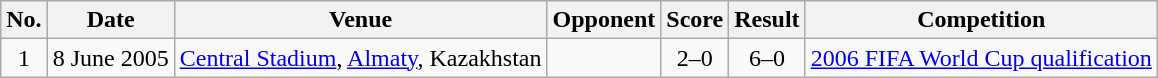<table class="wikitable sortable">
<tr>
<th scope="col">No.</th>
<th scope="col">Date</th>
<th scope="col">Venue</th>
<th scope="col">Opponent</th>
<th scope="col">Score</th>
<th scope="col">Result</th>
<th scope="col">Competition</th>
</tr>
<tr>
<td align="center">1</td>
<td>8 June 2005</td>
<td><a href='#'>Central Stadium</a>, <a href='#'>Almaty</a>, Kazakhstan</td>
<td></td>
<td align="center">2–0</td>
<td align="center">6–0</td>
<td><a href='#'>2006 FIFA World Cup qualification</a></td>
</tr>
</table>
